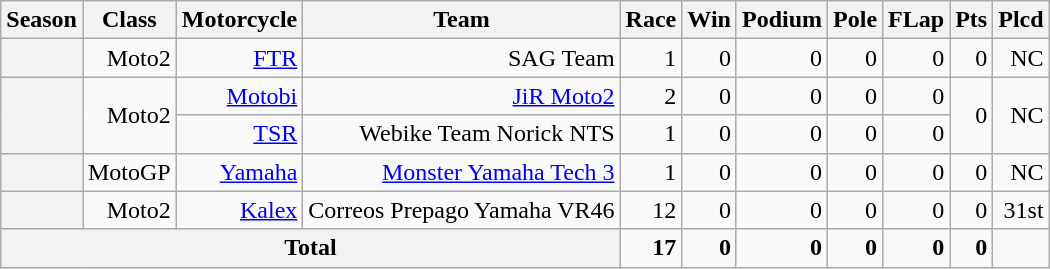<table class="wikitable" style=text-align:right>
<tr>
<th>Season</th>
<th>Class</th>
<th>Motorcycle</th>
<th>Team</th>
<th>Race</th>
<th>Win</th>
<th>Podium</th>
<th>Pole</th>
<th>FLap</th>
<th>Pts</th>
<th>Plcd</th>
</tr>
<tr>
<th></th>
<td>Moto2</td>
<td><a href='#'>FTR</a></td>
<td>SAG Team</td>
<td>1</td>
<td>0</td>
<td>0</td>
<td>0</td>
<td>0</td>
<td>0</td>
<td>NC</td>
</tr>
<tr>
<th rowspan=2></th>
<td rowspan=2>Moto2</td>
<td><a href='#'>Motobi</a></td>
<td><a href='#'>JiR Moto2</a></td>
<td>2</td>
<td>0</td>
<td>0</td>
<td>0</td>
<td>0</td>
<td rowspan=2>0</td>
<td rowspan=2>NC</td>
</tr>
<tr>
<td><a href='#'>TSR</a></td>
<td>Webike Team Norick NTS</td>
<td>1</td>
<td>0</td>
<td>0</td>
<td>0</td>
<td>0</td>
</tr>
<tr>
<th></th>
<td>MotoGP</td>
<td><a href='#'>Yamaha</a></td>
<td><a href='#'>Monster Yamaha Tech 3</a></td>
<td>1</td>
<td>0</td>
<td>0</td>
<td>0</td>
<td>0</td>
<td>0</td>
<td>NC</td>
</tr>
<tr>
<th></th>
<td>Moto2</td>
<td><a href='#'>Kalex</a></td>
<td>Correos Prepago Yamaha VR46</td>
<td>12</td>
<td>0</td>
<td>0</td>
<td>0</td>
<td>0</td>
<td>0</td>
<td>31st</td>
</tr>
<tr>
<th colspan="4">Total</th>
<td><strong>17</strong></td>
<td><strong>0</strong></td>
<td><strong>0</strong></td>
<td><strong>0</strong></td>
<td><strong>0</strong></td>
<td><strong>0</strong></td>
<td></td>
</tr>
</table>
